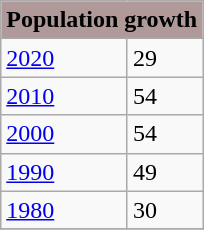<table class="wikitable">
<tr>
<th style="background:#AF9999;" colspan="2">Population growth</th>
</tr>
<tr>
<td><a href='#'>2020</a></td>
<td>29</td>
</tr>
<tr>
<td><a href='#'>2010</a></td>
<td>54</td>
</tr>
<tr>
<td><a href='#'>2000</a></td>
<td>54</td>
</tr>
<tr>
<td><a href='#'>1990</a></td>
<td>49</td>
</tr>
<tr>
<td><a href='#'>1980</a></td>
<td>30</td>
</tr>
<tr>
</tr>
</table>
